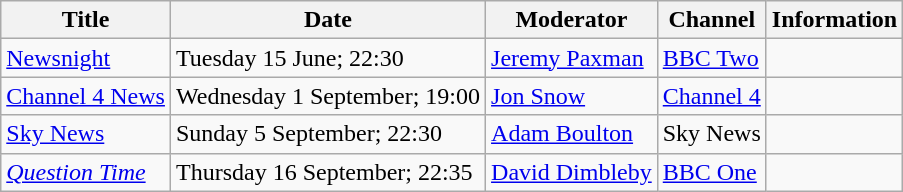<table class="wikitable">
<tr>
<th>Title</th>
<th>Date</th>
<th>Moderator</th>
<th>Channel</th>
<th>Information</th>
</tr>
<tr>
<td><a href='#'>Newsnight</a></td>
<td>Tuesday 15 June; 22:30</td>
<td><a href='#'>Jeremy Paxman</a></td>
<td><a href='#'>BBC Two</a></td>
<td></td>
</tr>
<tr>
<td><a href='#'>Channel 4 News</a></td>
<td>Wednesday 1 September; 19:00</td>
<td><a href='#'>Jon Snow</a></td>
<td><a href='#'>Channel 4</a></td>
<td></td>
</tr>
<tr>
<td><a href='#'>Sky News</a></td>
<td>Sunday 5 September; 22:30</td>
<td><a href='#'>Adam Boulton</a></td>
<td>Sky News</td>
<td></td>
</tr>
<tr>
<td><em><a href='#'>Question Time</a></em></td>
<td>Thursday 16 September; 22:35</td>
<td><a href='#'>David Dimbleby</a></td>
<td><a href='#'>BBC One</a></td>
<td></td>
</tr>
</table>
